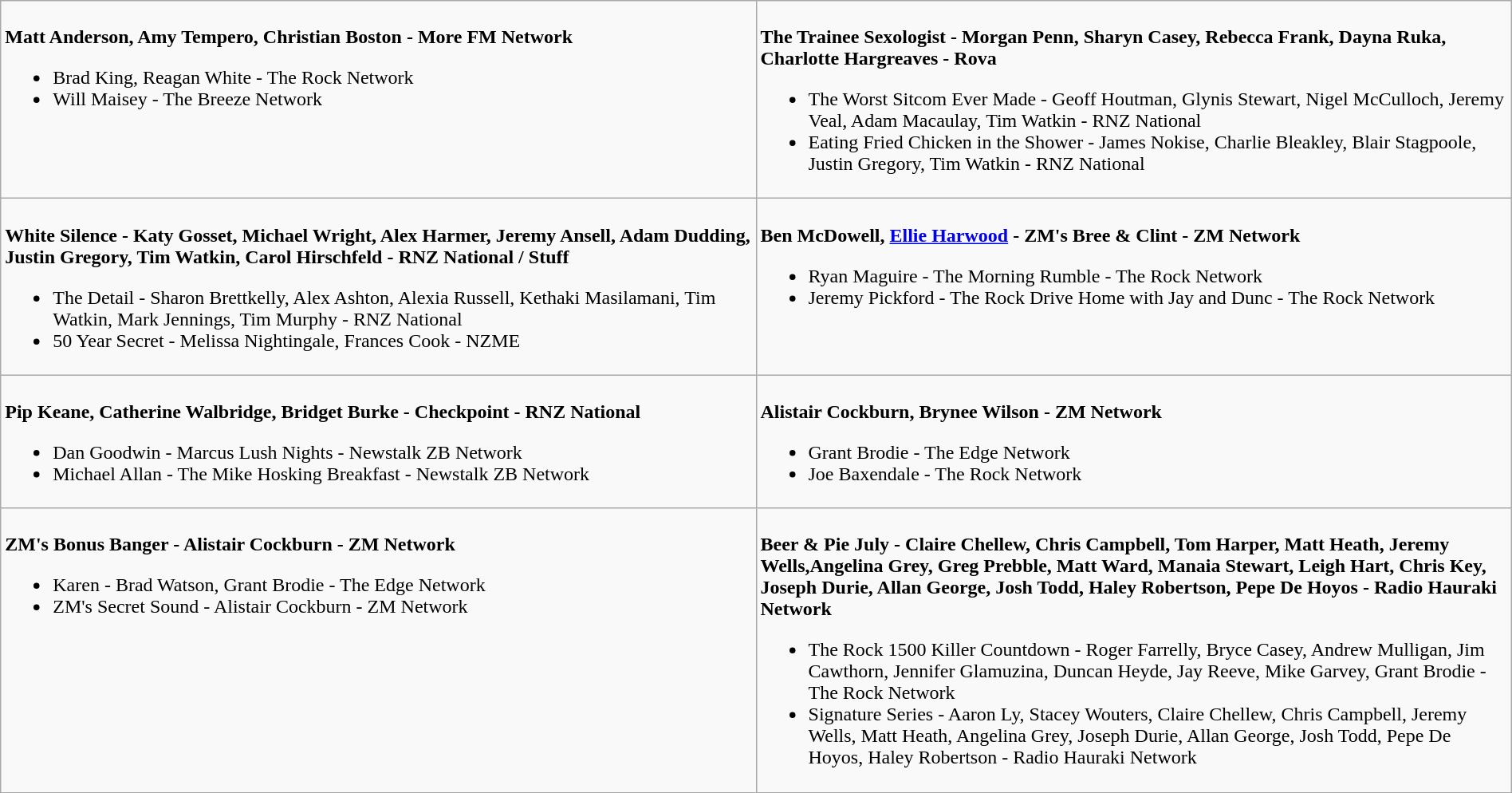<table class=wikitable width="100%">
<tr>
<td valign="top" width="50%"><br><strong>Matt Anderson, Amy Tempero, Christian Boston - More FM Network</strong><ul><li>Brad King, Reagan White - The Rock Network</li><li>Will Maisey - The Breeze Network</li></ul></td>
<td valign="top" width="50%"><br><strong>The Trainee Sexologist - Morgan Penn, Sharyn Casey, Rebecca Frank, Dayna Ruka, Charlotte Hargreaves - Rova</strong><ul><li>The Worst Sitcom Ever Made - Geoff Houtman, Glynis Stewart, Nigel McCulloch, Jeremy Veal, Adam Macaulay, Tim Watkin - RNZ National</li><li>Eating Fried Chicken in the Shower - James Nokise, Charlie Bleakley, Blair Stagpoole, Justin Gregory, Tim Watkin - RNZ National</li></ul></td>
</tr>
<tr>
<td valign="top" width="50%"><br><strong>White Silence - Katy Gosset, Michael Wright, Alex Harmer, Jeremy Ansell, Adam Dudding, Justin Gregory, Tim Watkin, Carol Hirschfeld - RNZ National / Stuff</strong><ul><li>The Detail - Sharon Brettkelly, Alex Ashton, Alexia Russell, Kethaki Masilamani, Tim Watkin, Mark Jennings, Tim Murphy - RNZ National</li><li>50 Year Secret - Melissa Nightingale, Frances Cook - NZME</li></ul></td>
<td valign="top"  width="50%"><br><strong>Ben McDowell, <a href='#'>Ellie Harwood</a> - ZM's Bree & Clint - ZM Network</strong><ul><li>Ryan Maguire - The Morning Rumble - The Rock Network</li><li>Jeremy Pickford - The Rock Drive Home with Jay and Dunc - The Rock Network</li></ul></td>
</tr>
<tr>
<td valign="top" width="50%"><br><strong>Pip Keane, Catherine Walbridge, Bridget Burke - Checkpoint - RNZ National</strong><ul><li>Dan Goodwin - Marcus Lush Nights - Newstalk ZB Network</li><li>Michael Allan - The Mike Hosking Breakfast - Newstalk ZB Network</li></ul></td>
<td valign="top"  width="50%"><br><strong>Alistair Cockburn, Brynee Wilson - ZM Network</strong><ul><li>Grant Brodie - The Edge Network</li><li>Joe Baxendale - The Rock Network</li></ul></td>
</tr>
<tr>
<td valign="top"  width="50%"><br><strong>ZM's Bonus Banger - Alistair Cockburn - ZM Network</strong><ul><li>Karen - Brad Watson, Grant Brodie - The Edge Network</li><li>ZM's Secret Sound - Alistair Cockburn - ZM Network</li></ul></td>
<td valign="top"  width="50%"><br><strong>Beer & Pie July - Claire Chellew, Chris Campbell, Tom Harper, Matt Heath, Jeremy Wells,Angelina Grey, Greg Prebble, Matt Ward, Manaia Stewart, Leigh Hart, Chris Key, Joseph Durie, Allan George, Josh Todd, Haley Robertson, Pepe De Hoyos - Radio Hauraki Network</strong><ul><li>The Rock 1500 Killer Countdown - Roger Farrelly, Bryce Casey, Andrew Mulligan, Jim Cawthorn, Jennifer Glamuzina, Duncan Heyde, Jay Reeve, Mike Garvey, Grant Brodie - The Rock Network</li><li>Signature Series - Aaron Ly, Stacey Wouters, Claire Chellew, Chris Campbell, Jeremy Wells, Matt Heath, Angelina Grey, Joseph Durie, Allan George, Josh Todd, Pepe De Hoyos, Haley Robertson - Radio Hauraki Network</li></ul></td>
</tr>
</table>
